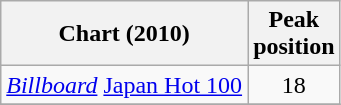<table class="wikitable sortable">
<tr>
<th align="left">Chart (2010)</th>
<th style="text-align:center;">Peak<br>position</th>
</tr>
<tr>
<td><em><a href='#'>Billboard</a></em> <a href='#'>Japan Hot 100</a></td>
<td align="center">18</td>
</tr>
<tr>
</tr>
</table>
